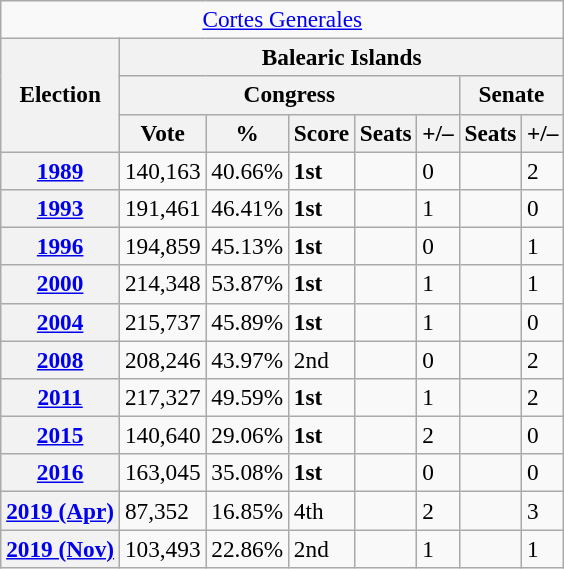<table class="wikitable" style="font-size:97%; text-align:left;">
<tr>
<td colspan="8" align="center"><a href='#'>Cortes Generales</a></td>
</tr>
<tr>
<th rowspan="3">Election</th>
<th colspan="7">Balearic Islands</th>
</tr>
<tr>
<th colspan="5">Congress</th>
<th colspan="2">Senate</th>
</tr>
<tr>
<th>Vote</th>
<th>%</th>
<th>Score</th>
<th>Seats</th>
<th>+/–</th>
<th>Seats</th>
<th>+/–</th>
</tr>
<tr>
<th><a href='#'>1989</a></th>
<td>140,163</td>
<td>40.66%</td>
<td><strong>1st</strong></td>
<td></td>
<td>0</td>
<td></td>
<td>2</td>
</tr>
<tr>
<th><a href='#'>1993</a></th>
<td>191,461</td>
<td>46.41%</td>
<td><strong>1st</strong></td>
<td></td>
<td>1</td>
<td></td>
<td>0</td>
</tr>
<tr>
<th><a href='#'>1996</a></th>
<td>194,859</td>
<td>45.13%</td>
<td><strong>1st</strong></td>
<td></td>
<td>0</td>
<td></td>
<td>1</td>
</tr>
<tr>
<th><a href='#'>2000</a></th>
<td>214,348</td>
<td>53.87%</td>
<td><strong>1st</strong></td>
<td></td>
<td>1</td>
<td></td>
<td>1</td>
</tr>
<tr>
<th><a href='#'>2004</a></th>
<td>215,737</td>
<td>45.89%</td>
<td><strong>1st</strong></td>
<td></td>
<td>1</td>
<td></td>
<td>0</td>
</tr>
<tr>
<th><a href='#'>2008</a></th>
<td>208,246</td>
<td>43.97%</td>
<td>2nd</td>
<td></td>
<td>0</td>
<td></td>
<td>2</td>
</tr>
<tr>
<th><a href='#'>2011</a></th>
<td>217,327</td>
<td>49.59%</td>
<td><strong>1st</strong></td>
<td></td>
<td>1</td>
<td></td>
<td>2</td>
</tr>
<tr>
<th><a href='#'>2015</a></th>
<td>140,640</td>
<td>29.06%</td>
<td><strong>1st</strong></td>
<td></td>
<td>2</td>
<td></td>
<td>0</td>
</tr>
<tr>
<th><a href='#'>2016</a></th>
<td>163,045</td>
<td>35.08%</td>
<td><strong>1st</strong></td>
<td></td>
<td>0</td>
<td></td>
<td>0</td>
</tr>
<tr>
<th><a href='#'>2019 (Apr)</a></th>
<td>87,352</td>
<td>16.85%</td>
<td>4th</td>
<td></td>
<td>2</td>
<td></td>
<td>3</td>
</tr>
<tr>
<th><a href='#'>2019 (Nov)</a></th>
<td>103,493</td>
<td>22.86%</td>
<td>2nd</td>
<td></td>
<td>1</td>
<td></td>
<td>1</td>
</tr>
</table>
